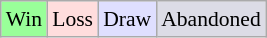<table class="wikitable" style="width: 20%%; text-align: center; font-size: 90%">
<tr>
<td style="background: #99FF99">Win</td>
<td style="background: #FFDDDD">Loss</td>
<td style="background: #DFDFFF">Draw</td>
<td style="background: #dcdce6">Abandoned</td>
</tr>
</table>
